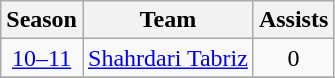<table class="wikitable" style="text-align: center;">
<tr>
<th>Season</th>
<th>Team</th>
<th>Assists</th>
</tr>
<tr>
<td><a href='#'>10–11</a></td>
<td align="left"><a href='#'>Shahrdari Tabriz</a></td>
<td>0</td>
</tr>
<tr>
</tr>
</table>
